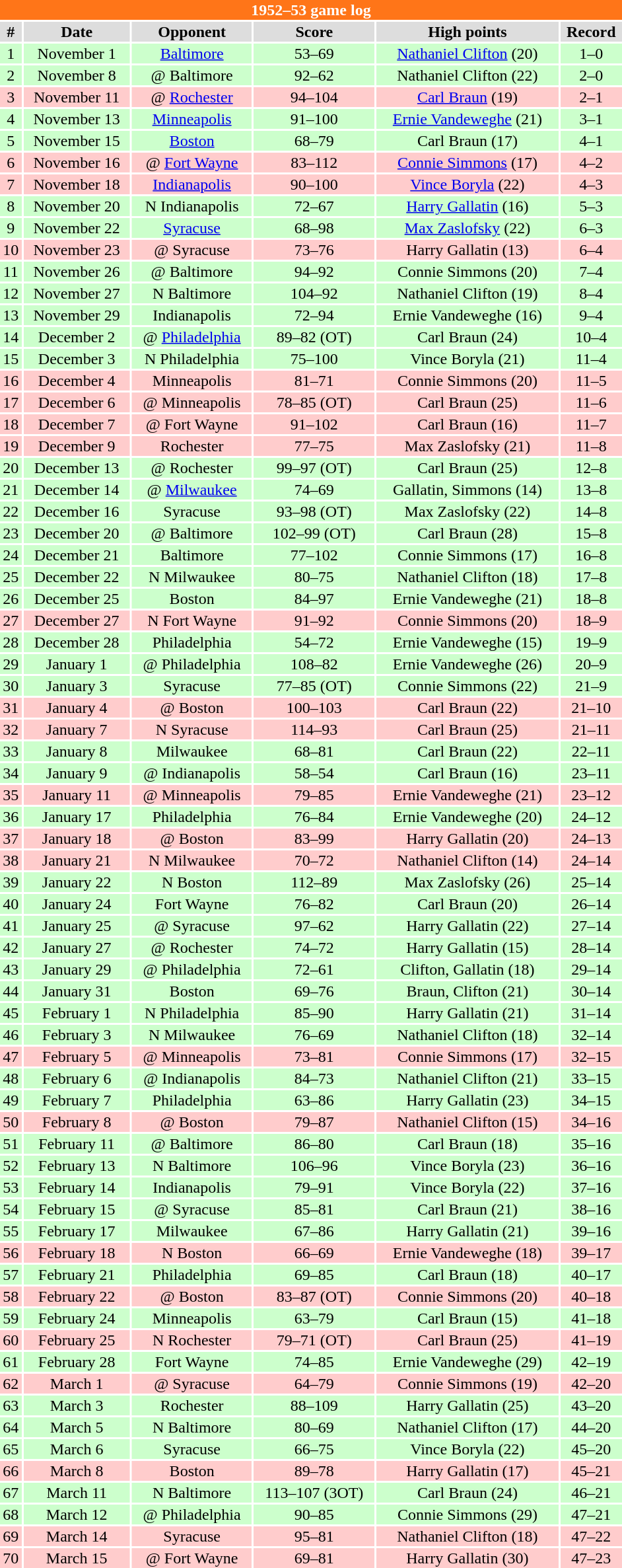<table class="toccolours collapsible" width=50% style="clear:both; margin:1.5em auto; text-align:center">
<tr>
<th colspan=11 style="background:#FF7518; color:white;">1952–53 game log</th>
</tr>
<tr align="center" bgcolor="#dddddd">
<td><strong>#</strong></td>
<td><strong>Date</strong></td>
<td><strong>Opponent</strong></td>
<td><strong>Score</strong></td>
<td><strong>High points</strong></td>
<td><strong>Record</strong></td>
</tr>
<tr align="center" bgcolor="ccffcc">
<td>1</td>
<td>November 1</td>
<td><a href='#'>Baltimore</a></td>
<td>53–69</td>
<td><a href='#'>Nathaniel Clifton</a> (20)</td>
<td>1–0</td>
</tr>
<tr align="center" bgcolor="ccffcc">
<td>2</td>
<td>November 8</td>
<td>@ Baltimore</td>
<td>92–62</td>
<td>Nathaniel Clifton (22)</td>
<td>2–0</td>
</tr>
<tr align="center" bgcolor="ffcccc">
<td>3</td>
<td>November 11</td>
<td>@ <a href='#'>Rochester</a></td>
<td>94–104</td>
<td><a href='#'>Carl Braun</a> (19)</td>
<td>2–1</td>
</tr>
<tr align="center" bgcolor="ccffcc">
<td>4</td>
<td>November 13</td>
<td><a href='#'>Minneapolis</a></td>
<td>91–100</td>
<td><a href='#'>Ernie Vandeweghe</a> (21)</td>
<td>3–1</td>
</tr>
<tr align="center" bgcolor="ccffcc">
<td>5</td>
<td>November 15</td>
<td><a href='#'>Boston</a></td>
<td>68–79</td>
<td>Carl Braun (17)</td>
<td>4–1</td>
</tr>
<tr align="center" bgcolor="ffcccc">
<td>6</td>
<td>November 16</td>
<td>@ <a href='#'>Fort Wayne</a></td>
<td>83–112</td>
<td><a href='#'>Connie Simmons</a> (17)</td>
<td>4–2</td>
</tr>
<tr align="center" bgcolor="ffcccc">
<td>7</td>
<td>November 18</td>
<td><a href='#'>Indianapolis</a></td>
<td>90–100</td>
<td><a href='#'>Vince Boryla</a> (22)</td>
<td>4–3</td>
</tr>
<tr align="center" bgcolor="ccffcc">
<td>8</td>
<td>November 20</td>
<td>N Indianapolis</td>
<td>72–67</td>
<td><a href='#'>Harry Gallatin</a> (16)</td>
<td>5–3</td>
</tr>
<tr align="center" bgcolor="ccffcc">
<td>9</td>
<td>November 22</td>
<td><a href='#'>Syracuse</a></td>
<td>68–98</td>
<td><a href='#'>Max Zaslofsky</a> (22)</td>
<td>6–3</td>
</tr>
<tr align="center" bgcolor="ffcccc">
<td>10</td>
<td>November 23</td>
<td>@ Syracuse</td>
<td>73–76</td>
<td>Harry Gallatin (13)</td>
<td>6–4</td>
</tr>
<tr align="center" bgcolor="ccffcc">
<td>11</td>
<td>November 26</td>
<td>@ Baltimore</td>
<td>94–92</td>
<td>Connie Simmons (20)</td>
<td>7–4</td>
</tr>
<tr align="center" bgcolor="ccffcc">
<td>12</td>
<td>November 27</td>
<td>N Baltimore</td>
<td>104–92</td>
<td>Nathaniel Clifton (19)</td>
<td>8–4</td>
</tr>
<tr align="center" bgcolor="ccffcc">
<td>13</td>
<td>November 29</td>
<td>Indianapolis</td>
<td>72–94</td>
<td>Ernie Vandeweghe (16)</td>
<td>9–4</td>
</tr>
<tr align="center" bgcolor="ccffcc">
<td>14</td>
<td>December 2</td>
<td>@ <a href='#'>Philadelphia</a></td>
<td>89–82 (OT)</td>
<td>Carl Braun (24)</td>
<td>10–4</td>
</tr>
<tr align="center" bgcolor="ccffcc">
<td>15</td>
<td>December 3</td>
<td>N Philadelphia</td>
<td>75–100</td>
<td>Vince Boryla (21)</td>
<td>11–4</td>
</tr>
<tr align="center" bgcolor="ffcccc">
<td>16</td>
<td>December 4</td>
<td>Minneapolis</td>
<td>81–71</td>
<td>Connie Simmons (20)</td>
<td>11–5</td>
</tr>
<tr align="center" bgcolor="ffcccc">
<td>17</td>
<td>December 6</td>
<td>@ Minneapolis</td>
<td>78–85 (OT)</td>
<td>Carl Braun (25)</td>
<td>11–6</td>
</tr>
<tr align="center" bgcolor="ffcccc">
<td>18</td>
<td>December 7</td>
<td>@ Fort Wayne</td>
<td>91–102</td>
<td>Carl Braun (16)</td>
<td>11–7</td>
</tr>
<tr align="center" bgcolor="ffcccc">
<td>19</td>
<td>December 9</td>
<td>Rochester</td>
<td>77–75</td>
<td>Max Zaslofsky (21)</td>
<td>11–8</td>
</tr>
<tr align="center" bgcolor="ccffcc">
<td>20</td>
<td>December 13</td>
<td>@ Rochester</td>
<td>99–97 (OT)</td>
<td>Carl Braun (25)</td>
<td>12–8</td>
</tr>
<tr align="center" bgcolor="ccffcc">
<td>21</td>
<td>December 14</td>
<td>@ <a href='#'>Milwaukee</a></td>
<td>74–69</td>
<td>Gallatin, Simmons (14)</td>
<td>13–8</td>
</tr>
<tr align="center" bgcolor="ccffcc">
<td>22</td>
<td>December 16</td>
<td>Syracuse</td>
<td>93–98 (OT)</td>
<td>Max Zaslofsky (22)</td>
<td>14–8</td>
</tr>
<tr align="center" bgcolor="ccffcc">
<td>23</td>
<td>December 20</td>
<td>@ Baltimore</td>
<td>102–99 (OT)</td>
<td>Carl Braun (28)</td>
<td>15–8</td>
</tr>
<tr align="center" bgcolor="ccffcc">
<td>24</td>
<td>December 21</td>
<td>Baltimore</td>
<td>77–102</td>
<td>Connie Simmons (17)</td>
<td>16–8</td>
</tr>
<tr align="center" bgcolor="ccffcc">
<td>25</td>
<td>December 22</td>
<td>N Milwaukee</td>
<td>80–75</td>
<td>Nathaniel Clifton (18)</td>
<td>17–8</td>
</tr>
<tr align="center" bgcolor="ccffcc">
<td>26</td>
<td>December 25</td>
<td>Boston</td>
<td>84–97</td>
<td>Ernie Vandeweghe (21)</td>
<td>18–8</td>
</tr>
<tr align="center" bgcolor="ffcccc">
<td>27</td>
<td>December 27</td>
<td>N Fort Wayne</td>
<td>91–92</td>
<td>Connie Simmons (20)</td>
<td>18–9</td>
</tr>
<tr align="center" bgcolor="ccffcc">
<td>28</td>
<td>December 28</td>
<td>Philadelphia</td>
<td>54–72</td>
<td>Ernie Vandeweghe (15)</td>
<td>19–9</td>
</tr>
<tr align="center" bgcolor="ccffcc">
<td>29</td>
<td>January 1</td>
<td>@ Philadelphia</td>
<td>108–82</td>
<td>Ernie Vandeweghe (26)</td>
<td>20–9</td>
</tr>
<tr align="center" bgcolor="ccffcc">
<td>30</td>
<td>January 3</td>
<td>Syracuse</td>
<td>77–85 (OT)</td>
<td>Connie Simmons (22)</td>
<td>21–9</td>
</tr>
<tr align="center" bgcolor="ffcccc">
<td>31</td>
<td>January 4</td>
<td>@ Boston</td>
<td>100–103</td>
<td>Carl Braun (22)</td>
<td>21–10</td>
</tr>
<tr align="center" bgcolor="ffcccc">
<td>32</td>
<td>January 7</td>
<td>N Syracuse</td>
<td>114–93</td>
<td>Carl Braun (25)</td>
<td>21–11</td>
</tr>
<tr align="center" bgcolor="ccffcc">
<td>33</td>
<td>January 8</td>
<td>Milwaukee</td>
<td>68–81</td>
<td>Carl Braun (22)</td>
<td>22–11</td>
</tr>
<tr align="center" bgcolor="ccffcc">
<td>34</td>
<td>January 9</td>
<td>@ Indianapolis</td>
<td>58–54</td>
<td>Carl Braun (16)</td>
<td>23–11</td>
</tr>
<tr align="center" bgcolor="ffcccc">
<td>35</td>
<td>January 11</td>
<td>@ Minneapolis</td>
<td>79–85</td>
<td>Ernie Vandeweghe (21)</td>
<td>23–12</td>
</tr>
<tr align="center" bgcolor="ccffcc">
<td>36</td>
<td>January 17</td>
<td>Philadelphia</td>
<td>76–84</td>
<td>Ernie Vandeweghe (20)</td>
<td>24–12</td>
</tr>
<tr align="center" bgcolor="ffcccc">
<td>37</td>
<td>January 18</td>
<td>@ Boston</td>
<td>83–99</td>
<td>Harry Gallatin (20)</td>
<td>24–13</td>
</tr>
<tr align="center" bgcolor="ffcccc">
<td>38</td>
<td>January 21</td>
<td>N Milwaukee</td>
<td>70–72</td>
<td>Nathaniel Clifton (14)</td>
<td>24–14</td>
</tr>
<tr align="center" bgcolor="ccffcc">
<td>39</td>
<td>January 22</td>
<td>N Boston</td>
<td>112–89</td>
<td>Max Zaslofsky (26)</td>
<td>25–14</td>
</tr>
<tr align="center" bgcolor="ccffcc">
<td>40</td>
<td>January 24</td>
<td>Fort Wayne</td>
<td>76–82</td>
<td>Carl Braun (20)</td>
<td>26–14</td>
</tr>
<tr align="center" bgcolor="ccffcc">
<td>41</td>
<td>January 25</td>
<td>@ Syracuse</td>
<td>97–62</td>
<td>Harry Gallatin (22)</td>
<td>27–14</td>
</tr>
<tr align="center" bgcolor="ccffcc">
<td>42</td>
<td>January 27</td>
<td>@ Rochester</td>
<td>74–72</td>
<td>Harry Gallatin (15)</td>
<td>28–14</td>
</tr>
<tr align="center" bgcolor="ccffcc">
<td>43</td>
<td>January 29</td>
<td>@ Philadelphia</td>
<td>72–61</td>
<td>Clifton, Gallatin (18)</td>
<td>29–14</td>
</tr>
<tr align="center" bgcolor="ccffcc">
<td>44</td>
<td>January 31</td>
<td>Boston</td>
<td>69–76</td>
<td>Braun, Clifton (21)</td>
<td>30–14</td>
</tr>
<tr align="center" bgcolor="ccffcc">
<td>45</td>
<td>February 1</td>
<td>N Philadelphia</td>
<td>85–90</td>
<td>Harry Gallatin (21)</td>
<td>31–14</td>
</tr>
<tr align="center" bgcolor="ccffcc">
<td>46</td>
<td>February 3</td>
<td>N Milwaukee</td>
<td>76–69</td>
<td>Nathaniel Clifton (18)</td>
<td>32–14</td>
</tr>
<tr align="center" bgcolor="ffcccc">
<td>47</td>
<td>February 5</td>
<td>@ Minneapolis</td>
<td>73–81</td>
<td>Connie Simmons (17)</td>
<td>32–15</td>
</tr>
<tr align="center" bgcolor="ccffcc">
<td>48</td>
<td>February 6</td>
<td>@ Indianapolis</td>
<td>84–73</td>
<td>Nathaniel Clifton (21)</td>
<td>33–15</td>
</tr>
<tr align="center" bgcolor="ccffcc">
<td>49</td>
<td>February 7</td>
<td>Philadelphia</td>
<td>63–86</td>
<td>Harry Gallatin (23)</td>
<td>34–15</td>
</tr>
<tr align="center" bgcolor="ffcccc">
<td>50</td>
<td>February 8</td>
<td>@ Boston</td>
<td>79–87</td>
<td>Nathaniel Clifton (15)</td>
<td>34–16</td>
</tr>
<tr align="center" bgcolor="ccffcc">
<td>51</td>
<td>February 11</td>
<td>@ Baltimore</td>
<td>86–80</td>
<td>Carl Braun (18)</td>
<td>35–16</td>
</tr>
<tr align="center" bgcolor="ccffcc">
<td>52</td>
<td>February 13</td>
<td>N Baltimore</td>
<td>106–96</td>
<td>Vince Boryla (23)</td>
<td>36–16</td>
</tr>
<tr align="center" bgcolor="ccffcc">
<td>53</td>
<td>February 14</td>
<td>Indianapolis</td>
<td>79–91</td>
<td>Vince Boryla (22)</td>
<td>37–16</td>
</tr>
<tr align="center" bgcolor="ccffcc">
<td>54</td>
<td>February 15</td>
<td>@ Syracuse</td>
<td>85–81</td>
<td>Carl Braun (21)</td>
<td>38–16</td>
</tr>
<tr align="center" bgcolor="ccffcc">
<td>55</td>
<td>February 17</td>
<td>Milwaukee</td>
<td>67–86</td>
<td>Harry Gallatin (21)</td>
<td>39–16</td>
</tr>
<tr align="center" bgcolor="ffcccc">
<td>56</td>
<td>February 18</td>
<td>N Boston</td>
<td>66–69</td>
<td>Ernie Vandeweghe (18)</td>
<td>39–17</td>
</tr>
<tr align="center" bgcolor="ccffcc">
<td>57</td>
<td>February 21</td>
<td>Philadelphia</td>
<td>69–85</td>
<td>Carl Braun (18)</td>
<td>40–17</td>
</tr>
<tr align="center" bgcolor="ffcccc">
<td>58</td>
<td>February 22</td>
<td>@ Boston</td>
<td>83–87 (OT)</td>
<td>Connie Simmons (20)</td>
<td>40–18</td>
</tr>
<tr align="center" bgcolor="ccffcc">
<td>59</td>
<td>February 24</td>
<td>Minneapolis</td>
<td>63–79</td>
<td>Carl Braun (15)</td>
<td>41–18</td>
</tr>
<tr align="center" bgcolor="ffcccc">
<td>60</td>
<td>February 25</td>
<td>N Rochester</td>
<td>79–71 (OT)</td>
<td>Carl Braun (25)</td>
<td>41–19</td>
</tr>
<tr align="center" bgcolor="ccffcc">
<td>61</td>
<td>February 28</td>
<td>Fort Wayne</td>
<td>74–85</td>
<td>Ernie Vandeweghe (29)</td>
<td>42–19</td>
</tr>
<tr align="center" bgcolor="ffcccc">
<td>62</td>
<td>March 1</td>
<td>@ Syracuse</td>
<td>64–79</td>
<td>Connie Simmons (19)</td>
<td>42–20</td>
</tr>
<tr align="center" bgcolor="ccffcc">
<td>63</td>
<td>March 3</td>
<td>Rochester</td>
<td>88–109</td>
<td>Harry Gallatin (25)</td>
<td>43–20</td>
</tr>
<tr align="center" bgcolor="ccffcc">
<td>64</td>
<td>March 5</td>
<td>N Baltimore</td>
<td>80–69</td>
<td>Nathaniel Clifton (17)</td>
<td>44–20</td>
</tr>
<tr align="center" bgcolor="ccffcc">
<td>65</td>
<td>March 6</td>
<td>Syracuse</td>
<td>66–75</td>
<td>Vince Boryla (22)</td>
<td>45–20</td>
</tr>
<tr align="center" bgcolor="ffcccc">
<td>66</td>
<td>March 8</td>
<td>Boston</td>
<td>89–78</td>
<td>Harry Gallatin (17)</td>
<td>45–21</td>
</tr>
<tr align="center" bgcolor="ccffcc">
<td>67</td>
<td>March 11</td>
<td>N Baltimore</td>
<td>113–107 (3OT)</td>
<td>Carl Braun (24)</td>
<td>46–21</td>
</tr>
<tr align="center" bgcolor="ccffcc">
<td>68</td>
<td>March 12</td>
<td>@ Philadelphia</td>
<td>90–85</td>
<td>Connie Simmons (29)</td>
<td>47–21</td>
</tr>
<tr align="center" bgcolor="ffcccc">
<td>69</td>
<td>March 14</td>
<td>Syracuse</td>
<td>95–81</td>
<td>Nathaniel Clifton (18)</td>
<td>47–22</td>
</tr>
<tr align="center" bgcolor="ffcccc">
<td>70</td>
<td>March 15</td>
<td>@ Fort Wayne</td>
<td>69–81</td>
<td>Harry Gallatin (30)</td>
<td>47–23</td>
</tr>
</table>
